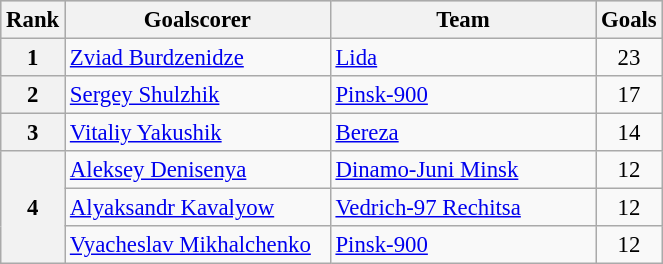<table class="wikitable" style="font-size: 95%;">
<tr bgcolor="#CCCCCC" align="center">
<th>Rank</th>
<th width=170>Goalscorer</th>
<th width=170>Team</th>
<th>Goals</th>
</tr>
<tr>
<th align="center">1</th>
<td> <a href='#'>Zviad Burdzenidze</a></td>
<td><a href='#'>Lida</a></td>
<td align="center">23</td>
</tr>
<tr>
<th align="center">2</th>
<td> <a href='#'>Sergey Shulzhik</a></td>
<td><a href='#'>Pinsk-900</a></td>
<td align="center">17</td>
</tr>
<tr>
<th align="center">3</th>
<td> <a href='#'>Vitaliy Yakushik</a></td>
<td><a href='#'>Bereza</a></td>
<td align="center">14</td>
</tr>
<tr>
<th align="center" rowspan="3">4</th>
<td> <a href='#'>Aleksey Denisenya</a></td>
<td><a href='#'>Dinamo-Juni Minsk</a></td>
<td align="center">12</td>
</tr>
<tr>
<td> <a href='#'>Alyaksandr Kavalyow</a></td>
<td><a href='#'>Vedrich-97 Rechitsa</a></td>
<td align="center">12</td>
</tr>
<tr>
<td> <a href='#'>Vyacheslav Mikhalchenko</a></td>
<td><a href='#'>Pinsk-900</a></td>
<td align="center">12</td>
</tr>
</table>
